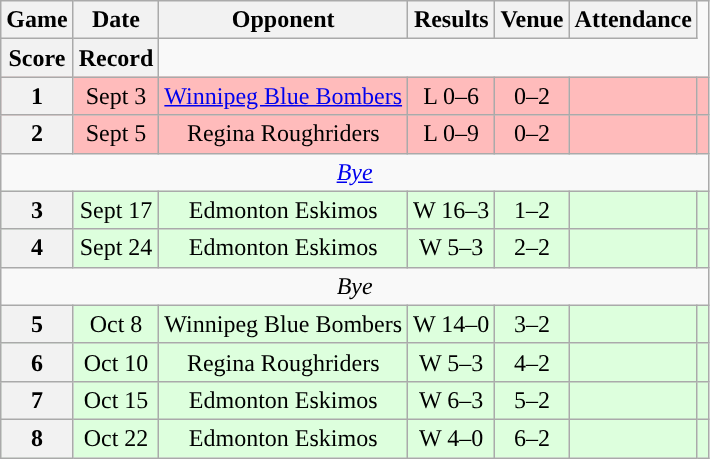<table class="wikitable" style="text-align:center">
<tr>
<th>Game</th>
<th>Date</th>
<th>Opponent</th>
<th>Results</th>
<th>Venue</th>
<th>Attendance</th>
</tr>
<tr>
<th>Score</th>
<th>Record</th>
</tr>
<tr style="background:#ffbbbb">
<th>1</th>
<td>Sept 3</td>
<td><a href='#'>Winnipeg Blue Bombers</a></td>
<td>L 0–6</td>
<td>0–2</td>
<td></td>
<td></td>
</tr>
<tr style="background:#ffbbbb">
<th>2</th>
<td>Sept 5</td>
<td>Regina Roughriders</td>
<td>L 0–9</td>
<td>0–2</td>
<td></td>
<td></td>
</tr>
<tr>
<td colspan="7"><em><a href='#'>Bye</a></em></td>
</tr>
<tr style="background:#ddffdd">
<th>3</th>
<td>Sept 17</td>
<td>Edmonton Eskimos</td>
<td>W 16–3</td>
<td>1–2</td>
<td></td>
<td></td>
</tr>
<tr style="background:#ddffdd">
<th>4</th>
<td>Sept 24</td>
<td>Edmonton Eskimos</td>
<td>W 5–3</td>
<td>2–2</td>
<td></td>
<td></td>
</tr>
<tr>
<td colspan="7"><em>Bye</em></td>
</tr>
<tr style="background:#ddffdd">
<th>5</th>
<td>Oct 8</td>
<td>Winnipeg Blue Bombers</td>
<td>W 14–0</td>
<td>3–2</td>
<td></td>
<td></td>
</tr>
<tr style="background:#ddffdd">
<th>6</th>
<td>Oct 10</td>
<td>Regina Roughriders</td>
<td>W 5–3</td>
<td>4–2</td>
<td></td>
<td></td>
</tr>
<tr style="background:#ddffdd">
<th>7</th>
<td>Oct 15</td>
<td>Edmonton Eskimos</td>
<td>W 6–3</td>
<td>5–2</td>
<td></td>
<td></td>
</tr>
<tr style="background:#ddffdd">
<th>8</th>
<td>Oct 22</td>
<td>Edmonton Eskimos</td>
<td>W 4–0</td>
<td>6–2</td>
<td></td>
<td></td>
</tr>
</table>
